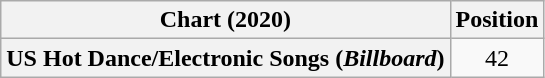<table class="wikitable plainrowheaders" style="text-align:center">
<tr>
<th scope="col">Chart (2020)</th>
<th scope="col">Position</th>
</tr>
<tr>
<th scope="row">US Hot Dance/Electronic Songs (<em>Billboard</em>)</th>
<td>42</td>
</tr>
</table>
